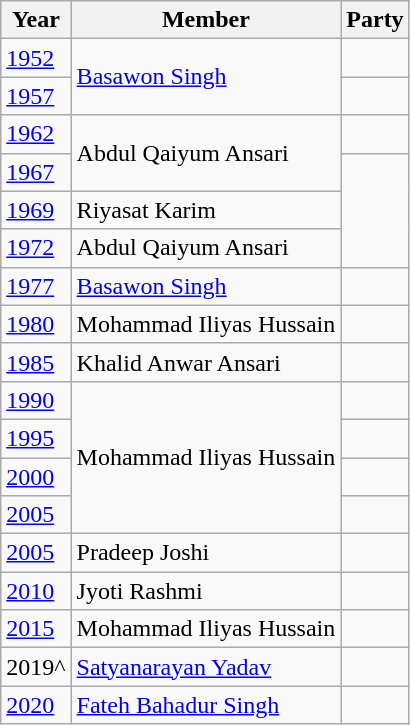<table class="wikitable sortable">
<tr>
<th>Year</th>
<th>Member</th>
<th colspan="2">Party</th>
</tr>
<tr>
<td><a href='#'>1952</a></td>
<td rowspan="2"><a href='#'>Basawon Singh</a></td>
<td></td>
</tr>
<tr>
<td><a href='#'>1957</a></td>
<td></td>
</tr>
<tr>
<td><a href='#'>1962</a></td>
<td rowspan="2">Abdul Qaiyum Ansari</td>
<td></td>
</tr>
<tr>
<td><a href='#'>1967</a></td>
</tr>
<tr>
<td><a href='#'>1969</a></td>
<td>Riyasat Karim</td>
</tr>
<tr>
<td><a href='#'>1972</a></td>
<td>Abdul Qaiyum Ansari</td>
</tr>
<tr>
<td><a href='#'>1977</a></td>
<td><a href='#'>Basawon Singh</a></td>
<td></td>
</tr>
<tr>
<td><a href='#'>1980</a></td>
<td>Mohammad Iliyas Hussain</td>
<td></td>
</tr>
<tr>
<td><a href='#'>1985</a></td>
<td>Khalid Anwar Ansari</td>
<td></td>
</tr>
<tr>
<td><a href='#'>1990</a></td>
<td rowspan="4">Mohammad Iliyas Hussain</td>
<td></td>
</tr>
<tr>
<td><a href='#'>1995</a></td>
</tr>
<tr>
<td><a href='#'>2000</a></td>
<td></td>
</tr>
<tr>
<td><a href='#'>2005</a></td>
</tr>
<tr>
<td><a href='#'>2005</a></td>
<td>Pradeep Joshi</td>
<td></td>
</tr>
<tr>
<td><a href='#'>2010</a></td>
<td>Jyoti Rashmi</td>
</tr>
<tr>
<td><a href='#'>2015</a></td>
<td>Mohammad Iliyas Hussain</td>
<td></td>
</tr>
<tr>
<td>2019^</td>
<td><a href='#'>Satyanarayan Yadav</a></td>
<td></td>
</tr>
<tr>
<td><a href='#'>2020</a></td>
<td><a href='#'>Fateh Bahadur Singh</a></td>
<td></td>
</tr>
</table>
